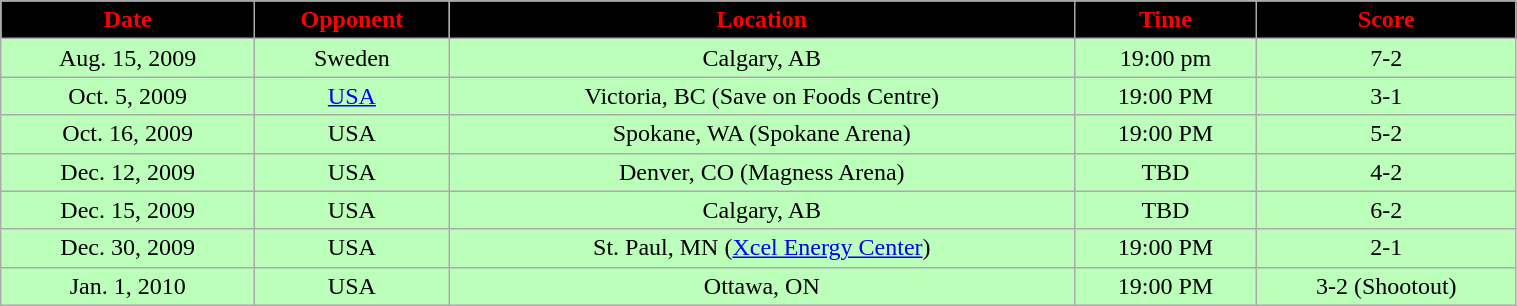<table class="wikitable" style="width:80%;">
<tr style="text-align:center; background:black; color:red;">
<td><strong>Date</strong></td>
<td><strong>Opponent</strong></td>
<td><strong>Location</strong></td>
<td><strong>Time</strong></td>
<td><strong>Score</strong></td>
</tr>
<tr style="text-align:center;" bgcolor="bbffbb">
<td>Aug. 15, 2009</td>
<td>Sweden</td>
<td>Calgary, AB</td>
<td>19:00 pm</td>
<td>7-2</td>
</tr>
<tr style="text-align:center;" bgcolor="bbffbb">
<td>Oct. 5, 2009</td>
<td><a href='#'>USA</a></td>
<td>Victoria, BC (Save on Foods Centre)</td>
<td>19:00 PM</td>
<td>3-1</td>
</tr>
<tr style="text-align:center;" bgcolor="bbffbb">
<td>Oct. 16, 2009</td>
<td>USA</td>
<td>Spokane, WA (Spokane Arena)</td>
<td>19:00 PM</td>
<td>5-2</td>
</tr>
<tr style="text-align:center;" bgcolor="bbffbb">
<td>Dec. 12, 2009</td>
<td>USA</td>
<td>Denver, CO (Magness Arena)</td>
<td>TBD</td>
<td>4-2</td>
</tr>
<tr style="text-align:center;" bgcolor="bbffbb">
<td>Dec. 15, 2009</td>
<td>USA</td>
<td>Calgary, AB</td>
<td>TBD</td>
<td>6-2</td>
</tr>
<tr style="text-align:center;" bgcolor="bbffbb">
<td>Dec. 30, 2009</td>
<td>USA</td>
<td>St. Paul, MN (<a href='#'>Xcel Energy Center</a>)</td>
<td>19:00 PM</td>
<td>2-1</td>
</tr>
<tr style="text-align:center;" bgcolor="bbffbb">
<td>Jan. 1, 2010</td>
<td>USA</td>
<td>Ottawa, ON</td>
<td>19:00 PM</td>
<td>3-2 (Shootout)</td>
</tr>
</table>
